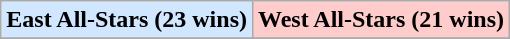<table class="wikitable sortable">
<tr>
<th style="background:#d0e7ff;">East All-Stars (23 wins)</th>
<th style="background:#fcc;">West All-Stars (21 wins)</th>
</tr>
<tr>
</tr>
</table>
